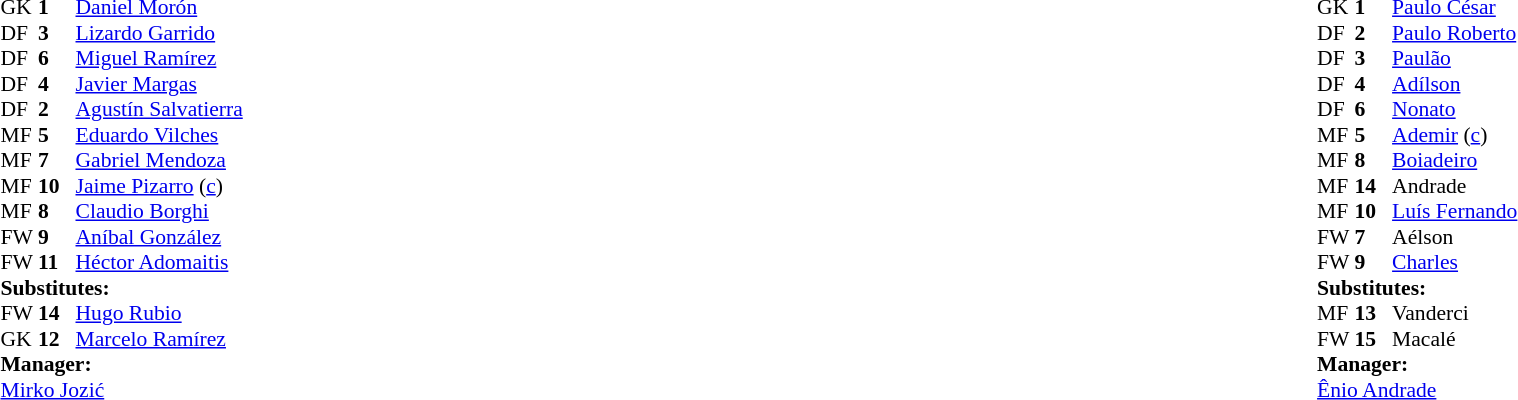<table width="100%">
<tr>
<td valign="top" width="50%"><br><table style="font-size: 90%" cellspacing="0" cellpadding="0">
<tr>
<td colspan="4"></td>
</tr>
<tr>
<th width=25></th>
<th width=25></th>
</tr>
<tr>
<td>GK</td>
<td><strong>1</strong></td>
<td> <a href='#'>Daniel Morón</a></td>
<td></td>
<td></td>
</tr>
<tr>
<td>DF</td>
<td><strong>3</strong></td>
<td> <a href='#'>Lizardo Garrido</a></td>
</tr>
<tr>
<td>DF</td>
<td><strong>6</strong></td>
<td> <a href='#'>Miguel Ramírez</a></td>
</tr>
<tr>
<td>DF</td>
<td><strong>4</strong></td>
<td> <a href='#'>Javier Margas</a></td>
</tr>
<tr>
<td>DF</td>
<td><strong>2</strong></td>
<td> <a href='#'>Agustín Salvatierra</a></td>
</tr>
<tr>
<td>MF</td>
<td><strong>5</strong></td>
<td> <a href='#'>Eduardo Vilches</a></td>
</tr>
<tr>
<td>MF</td>
<td><strong>7</strong></td>
<td> <a href='#'>Gabriel Mendoza</a></td>
</tr>
<tr>
<td>MF</td>
<td><strong>10</strong></td>
<td> <a href='#'>Jaime Pizarro</a> (<a href='#'>c</a>)</td>
</tr>
<tr>
<td>MF</td>
<td><strong>8</strong></td>
<td> <a href='#'>Claudio Borghi</a></td>
</tr>
<tr>
<td>FW</td>
<td><strong>9</strong></td>
<td> <a href='#'>Aníbal González</a></td>
<td></td>
<td></td>
</tr>
<tr>
<td>FW</td>
<td><strong>11</strong></td>
<td> <a href='#'>Héctor Adomaitis</a></td>
</tr>
<tr>
<td colspan=3><strong>Substitutes:</strong></td>
</tr>
<tr>
<td>FW</td>
<td><strong>14</strong></td>
<td> <a href='#'>Hugo Rubio</a></td>
<td></td>
<td></td>
</tr>
<tr>
<td>GK</td>
<td><strong>12</strong></td>
<td> <a href='#'>Marcelo Ramírez</a></td>
<td></td>
<td></td>
</tr>
<tr>
<td colspan=3><strong>Manager:</strong></td>
</tr>
<tr>
<td colspan=4> <a href='#'>Mirko Jozić</a></td>
</tr>
</table>
</td>
<td><br><table style="font-size: 90%" cellspacing="0" cellpadding="0" align=center>
<tr>
<td colspan="4"></td>
</tr>
<tr>
<th width=25></th>
<th width=25></th>
</tr>
<tr>
<td>GK</td>
<td><strong>1</strong></td>
<td> <a href='#'>Paulo César</a></td>
</tr>
<tr>
<td>DF</td>
<td><strong>2</strong></td>
<td> <a href='#'>Paulo Roberto</a></td>
</tr>
<tr>
<td>DF</td>
<td><strong>3</strong></td>
<td> <a href='#'>Paulão</a></td>
</tr>
<tr>
<td>DF</td>
<td><strong>4</strong></td>
<td> <a href='#'>Adílson</a></td>
<td></td>
<td></td>
</tr>
<tr>
<td>DF</td>
<td><strong>6</strong></td>
<td> <a href='#'>Nonato</a></td>
</tr>
<tr>
<td>MF</td>
<td><strong>5</strong></td>
<td> <a href='#'>Ademir</a> (<a href='#'>c</a>)</td>
</tr>
<tr>
<td>MF</td>
<td><strong>8</strong></td>
<td> <a href='#'>Boiadeiro</a></td>
</tr>
<tr>
<td>MF</td>
<td><strong>14</strong></td>
<td> Andrade</td>
</tr>
<tr>
<td>MF</td>
<td><strong>10</strong></td>
<td> <a href='#'>Luís Fernando</a></td>
</tr>
<tr>
<td>FW</td>
<td><strong>7</strong></td>
<td> Aélson</td>
<td></td>
<td></td>
</tr>
<tr>
<td>FW</td>
<td><strong>9</strong></td>
<td> <a href='#'>Charles</a></td>
</tr>
<tr>
<td colspan=3><strong>Substitutes:</strong></td>
</tr>
<tr>
<td>MF</td>
<td><strong>13</strong></td>
<td> Vanderci</td>
<td></td>
<td></td>
</tr>
<tr>
<td>FW</td>
<td><strong>15</strong></td>
<td> Macalé</td>
<td></td>
<td></td>
</tr>
<tr>
<td colspan=3><strong>Manager:</strong></td>
</tr>
<tr>
<td colspan=4> <a href='#'>Ênio Andrade</a></td>
</tr>
</table>
</td>
</tr>
</table>
